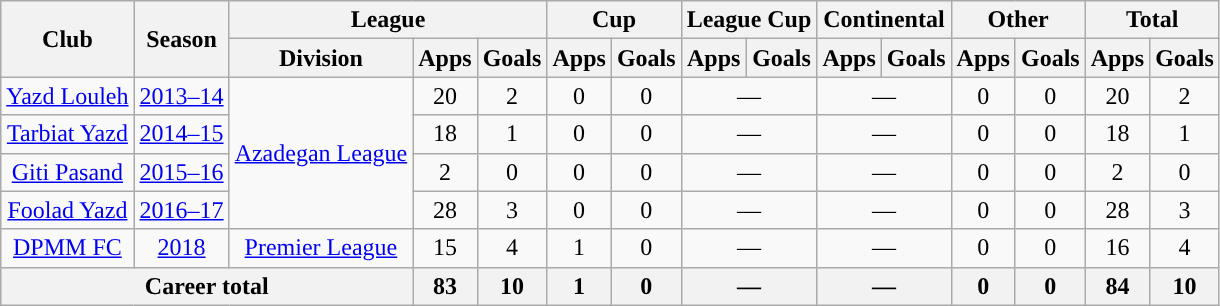<table class="wikitable" style="text-align:center">
<tr>
<th rowspan="2">Club</th>
<th rowspan="2">Season</th>
<th colspan="3">League</th>
<th colspan="2">Cup</th>
<th colspan="2">League Cup</th>
<th colspan="2">Continental</th>
<th colspan="2">Other</th>
<th colspan="2">Total</th>
</tr>
<tr>
<th>Division</th>
<th>Apps</th>
<th>Goals</th>
<th>Apps</th>
<th>Goals</th>
<th>Apps</th>
<th>Goals</th>
<th>Apps</th>
<th>Goals</th>
<th>Apps</th>
<th>Goals</th>
<th>Apps</th>
<th>Goals</th>
</tr>
<tr>
<td rowspan="1"><a href='#'>Yazd Louleh</a></td>
<td><a href='#'>2013–14</a></td>
<td rowspan="4"><a href='#'>Azadegan League</a></td>
<td>20</td>
<td>2</td>
<td>0</td>
<td>0</td>
<td colspan="2">—</td>
<td colspan="2">—</td>
<td>0</td>
<td>0</td>
<td>20</td>
<td>2</td>
</tr>
<tr>
<td rowspan="1"><a href='#'>Tarbiat Yazd</a></td>
<td><a href='#'>2014–15</a></td>
<td>18</td>
<td>1</td>
<td>0</td>
<td>0</td>
<td colspan="2">—</td>
<td colspan="2">—</td>
<td>0</td>
<td>0</td>
<td>18</td>
<td>1</td>
</tr>
<tr>
<td rowspan="1"><a href='#'>Giti Pasand</a></td>
<td><a href='#'>2015–16</a></td>
<td>2</td>
<td>0</td>
<td>0</td>
<td>0</td>
<td colspan="2">—</td>
<td colspan="2">—</td>
<td>0</td>
<td>0</td>
<td>2</td>
<td>0</td>
</tr>
<tr>
<td rowspan="1"><a href='#'>Foolad Yazd</a></td>
<td><a href='#'>2016–17</a></td>
<td>28</td>
<td>3</td>
<td>0</td>
<td>0</td>
<td colspan="2">—</td>
<td colspan="2">—</td>
<td>0</td>
<td>0</td>
<td>28</td>
<td>3</td>
</tr>
<tr>
<td rowspan="1"><a href='#'>DPMM FC</a></td>
<td><a href='#'>2018</a></td>
<td rowspan="1"><a href='#'>Premier League</a></td>
<td>15</td>
<td>4</td>
<td>1</td>
<td>0</td>
<td colspan="2">—</td>
<td colspan="2">—</td>
<td>0</td>
<td>0</td>
<td>16</td>
<td>4</td>
</tr>
<tr>
<th colspan="3">Career total</th>
<th>83</th>
<th>10</th>
<th>1</th>
<th>0</th>
<th colspan="2">—</th>
<th colspan="2">—</th>
<th>0</th>
<th>0</th>
<th>84</th>
<th>10</th>
</tr>
</table>
